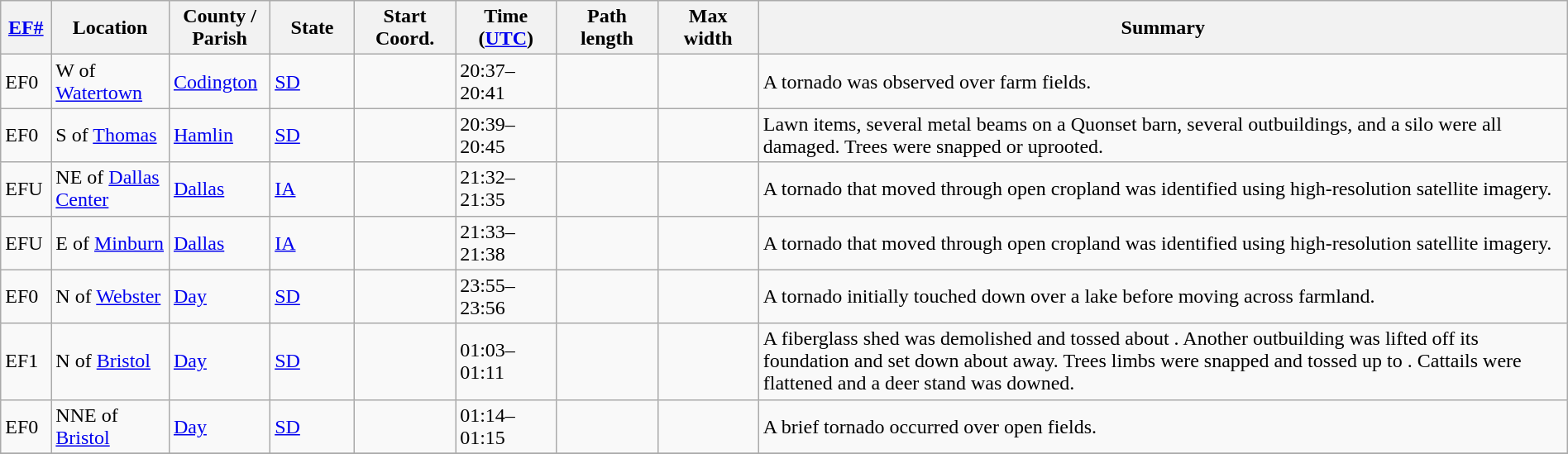<table class="wikitable sortable" style="width:100%;">
<tr>
<th scope="col"  style="width:3%; text-align:center;"><a href='#'>EF#</a></th>
<th scope="col"  style="width:7%; text-align:center;" class="unsortable">Location</th>
<th scope="col"  style="width:6%; text-align:center;" class="unsortable">County / Parish</th>
<th scope="col"  style="width:5%; text-align:center;">State</th>
<th scope="col"  style="width:6%; text-align:center;">Start Coord.</th>
<th scope="col"  style="width:6%; text-align:center;">Time (<a href='#'>UTC</a>)</th>
<th scope="col"  style="width:6%; text-align:center;">Path length</th>
<th scope="col"  style="width:6%; text-align:center;">Max width</th>
<th scope="col" class="unsortable" style="width:48%; text-align:center;">Summary</th>
</tr>
<tr>
<td bgcolor=>EF0</td>
<td>W of <a href='#'>Watertown</a></td>
<td><a href='#'>Codington</a></td>
<td><a href='#'>SD</a></td>
<td></td>
<td>20:37–20:41</td>
<td></td>
<td></td>
<td>A tornado was observed over farm fields.</td>
</tr>
<tr>
<td bgcolor=>EF0</td>
<td>S of <a href='#'>Thomas</a></td>
<td><a href='#'>Hamlin</a></td>
<td><a href='#'>SD</a></td>
<td></td>
<td>20:39–20:45</td>
<td></td>
<td></td>
<td>Lawn items, several metal beams on a Quonset barn, several outbuildings, and a silo were all damaged. Trees were snapped or uprooted.</td>
</tr>
<tr>
<td bgcolor=>EFU</td>
<td>NE of <a href='#'>Dallas Center</a></td>
<td><a href='#'>Dallas</a></td>
<td><a href='#'>IA</a></td>
<td></td>
<td>21:32–21:35</td>
<td></td>
<td></td>
<td>A tornado that moved through open cropland was identified using high-resolution satellite imagery.</td>
</tr>
<tr>
<td bgcolor=>EFU</td>
<td>E of <a href='#'>Minburn</a></td>
<td><a href='#'>Dallas</a></td>
<td><a href='#'>IA</a></td>
<td></td>
<td>21:33–21:38</td>
<td></td>
<td></td>
<td>A tornado that moved through open cropland was identified using high-resolution satellite imagery.</td>
</tr>
<tr>
<td bgcolor=>EF0</td>
<td>N of <a href='#'>Webster</a></td>
<td><a href='#'>Day</a></td>
<td><a href='#'>SD</a></td>
<td></td>
<td>23:55–23:56</td>
<td></td>
<td></td>
<td>A tornado initially touched down over a lake before moving across farmland.</td>
</tr>
<tr>
<td bgcolor=>EF1</td>
<td>N of <a href='#'>Bristol</a></td>
<td><a href='#'>Day</a></td>
<td><a href='#'>SD</a></td>
<td></td>
<td>01:03–01:11</td>
<td></td>
<td></td>
<td>A fiberglass shed was demolished and tossed about . Another outbuilding was lifted off its foundation and set down about  away. Trees limbs were snapped and tossed up to . Cattails were flattened and a deer stand was downed.</td>
</tr>
<tr>
<td bgcolor=>EF0</td>
<td>NNE of <a href='#'>Bristol</a></td>
<td><a href='#'>Day</a></td>
<td><a href='#'>SD</a></td>
<td></td>
<td>01:14–01:15</td>
<td></td>
<td></td>
<td>A brief tornado occurred over open fields.</td>
</tr>
<tr>
</tr>
</table>
